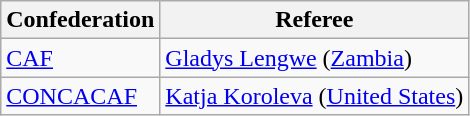<table class="wikitable">
<tr>
<th>Confederation</th>
<th>Referee</th>
</tr>
<tr>
<td><a href='#'>CAF</a></td>
<td><a href='#'>Gladys Lengwe</a> (<a href='#'>Zambia</a>)</td>
</tr>
<tr>
<td><a href='#'>CONCACAF</a></td>
<td><a href='#'>Katja Koroleva</a> (<a href='#'>United States</a>)</td>
</tr>
</table>
